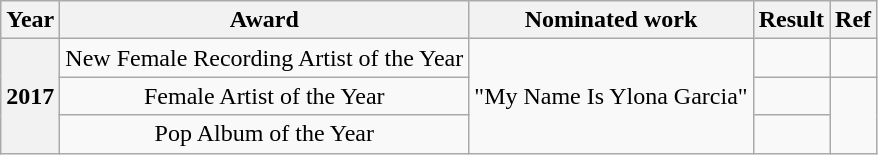<table class="wikitable sortable" style=text-align:center>
<tr>
<th>Year</th>
<th>Award</th>
<th>Nominated work</th>
<th>Result</th>
<th>Ref</th>
</tr>
<tr>
<th rowspan="3">2017</th>
<td>New Female Recording Artist of the Year</td>
<td align=center rowspan="3">"My Name Is Ylona Garcia"</td>
<td></td>
<td></td>
</tr>
<tr>
<td>Female Artist of the Year</td>
<td></td>
<td rowspan="2"></td>
</tr>
<tr>
<td>Pop Album of the Year</td>
<td></td>
</tr>
</table>
